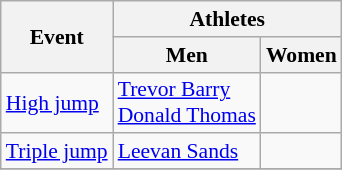<table class=wikitable style="font-size:90%">
<tr>
<th rowspan=2>Event</th>
<th colspan=2>Athletes</th>
</tr>
<tr>
<th>Men</th>
<th>Women</th>
</tr>
<tr>
<td><a href='#'>High jump</a></td>
<td><a href='#'>Trevor Barry</a> <br> <a href='#'>Donald Thomas</a></td>
<td></td>
</tr>
<tr>
<td><a href='#'>Triple jump</a></td>
<td><a href='#'>Leevan Sands</a></td>
<td></td>
</tr>
<tr>
</tr>
</table>
